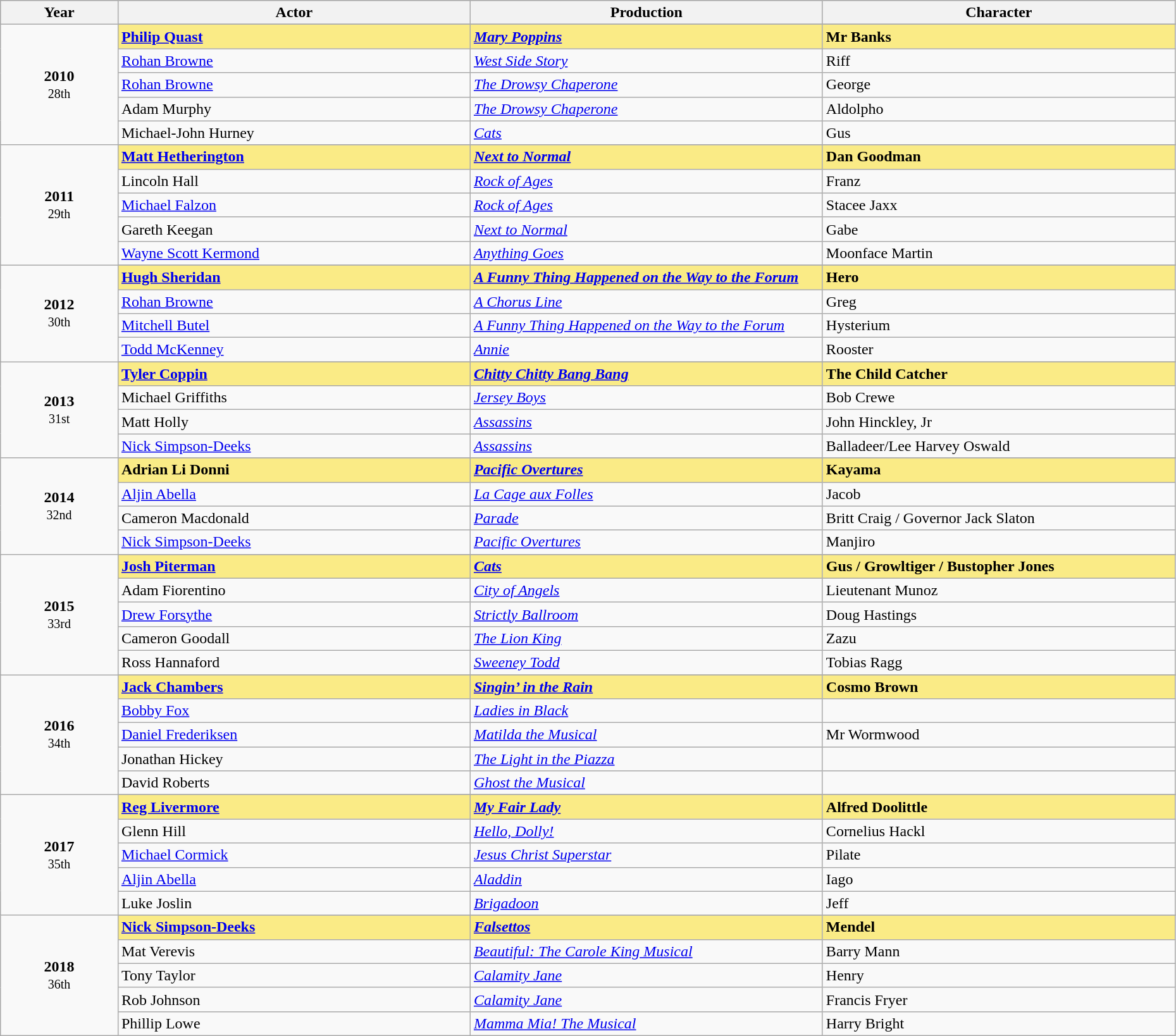<table class="wikitable" style="width:98%;">
<tr style="background:#bebebe;">
<th style="width:10%;">Year</th>
<th style="width:30%;">Actor</th>
<th style="width:30%;">Production</th>
<th style="width:30%;">Character</th>
</tr>
<tr>
<td rowspan=6 style="text-align:center"><strong>2010</strong><br><small>28th</small></td>
</tr>
<tr style="background:#FAEB86">
<td><strong><a href='#'>Philip Quast</a></strong></td>
<td><strong><em><a href='#'>Mary Poppins</a></em></strong></td>
<td><strong>Mr Banks</strong></td>
</tr>
<tr>
<td><a href='#'>Rohan Browne</a></td>
<td><em><a href='#'>West Side Story</a></em></td>
<td>Riff</td>
</tr>
<tr>
<td><a href='#'>Rohan Browne</a></td>
<td><em><a href='#'>The Drowsy Chaperone</a></em></td>
<td>George</td>
</tr>
<tr>
<td>Adam Murphy</td>
<td><em><a href='#'>The Drowsy Chaperone</a></em></td>
<td>Aldolpho</td>
</tr>
<tr>
<td>Michael-John Hurney</td>
<td><em><a href='#'>Cats</a></em></td>
<td>Gus</td>
</tr>
<tr>
<td rowspan=6 style="text-align:center"><strong>2011</strong><br><small>29th</small></td>
</tr>
<tr style="background:#FAEB86">
<td><strong><a href='#'>Matt Hetherington</a></strong></td>
<td><strong><em><a href='#'>Next to Normal</a></em></strong></td>
<td><strong>Dan Goodman</strong></td>
</tr>
<tr>
<td>Lincoln Hall</td>
<td><em><a href='#'>Rock of Ages</a></em></td>
<td>Franz</td>
</tr>
<tr>
<td><a href='#'>Michael Falzon</a></td>
<td><em><a href='#'>Rock of Ages</a></em></td>
<td>Stacee Jaxx</td>
</tr>
<tr>
<td>Gareth Keegan</td>
<td><em><a href='#'>Next to Normal</a></em></td>
<td>Gabe</td>
</tr>
<tr>
<td><a href='#'>Wayne Scott Kermond</a></td>
<td><em><a href='#'>Anything Goes</a></em></td>
<td>Moonface Martin</td>
</tr>
<tr>
<td rowspan=5 style="text-align:center"><strong>2012</strong><br><small>30th</small></td>
</tr>
<tr style="background:#FAEB86">
<td><strong><a href='#'>Hugh Sheridan</a></strong></td>
<td><strong><em><a href='#'>A Funny Thing Happened on the Way to the Forum</a></em></strong></td>
<td><strong>Hero</strong></td>
</tr>
<tr>
<td><a href='#'>Rohan Browne</a></td>
<td><em><a href='#'>A Chorus Line</a></em></td>
<td>Greg</td>
</tr>
<tr>
<td><a href='#'>Mitchell Butel</a></td>
<td><em><a href='#'>A Funny Thing Happened on the Way to the Forum</a></em></td>
<td>Hysterium</td>
</tr>
<tr>
<td><a href='#'>Todd McKenney</a></td>
<td><em><a href='#'>Annie</a></em></td>
<td>Rooster</td>
</tr>
<tr>
<td rowspan=5 style="text-align:center"><strong>2013</strong><br><small>31st</small></td>
</tr>
<tr style="background:#FAEB86">
<td><strong><a href='#'>Tyler Coppin</a></strong></td>
<td><strong><em><a href='#'>Chitty Chitty Bang Bang</a></em></strong></td>
<td><strong>The Child Catcher</strong></td>
</tr>
<tr>
<td>Michael Griffiths</td>
<td><em><a href='#'>Jersey Boys</a></em></td>
<td>Bob Crewe</td>
</tr>
<tr>
<td>Matt Holly</td>
<td><em><a href='#'>Assassins</a></em></td>
<td>John Hinckley, Jr</td>
</tr>
<tr>
<td><a href='#'>Nick Simpson-Deeks</a></td>
<td><em><a href='#'>Assassins</a></em></td>
<td>Balladeer/Lee Harvey Oswald</td>
</tr>
<tr>
<td rowspan=5 style="text-align:center"><strong>2014</strong><br><small>32nd</small></td>
</tr>
<tr style="background:#FAEB86">
<td><strong>Adrian Li Donni</strong></td>
<td><strong><em><a href='#'>Pacific Overtures</a></em></strong></td>
<td><strong>Kayama</strong></td>
</tr>
<tr>
<td><a href='#'>Aljin Abella</a></td>
<td><em><a href='#'>La Cage aux Folles</a></em></td>
<td>Jacob</td>
</tr>
<tr>
<td>Cameron Macdonald</td>
<td><em><a href='#'>Parade</a></em></td>
<td>Britt Craig / Governor Jack Slaton</td>
</tr>
<tr>
<td><a href='#'>Nick Simpson-Deeks</a></td>
<td><em><a href='#'>Pacific Overtures</a></em></td>
<td>Manjiro</td>
</tr>
<tr>
<td rowspan=6 style="text-align:center"><strong>2015</strong><br><small>33rd</small></td>
</tr>
<tr style="background:#FAEB86">
<td><strong><a href='#'>Josh Piterman</a></strong></td>
<td><strong><em><a href='#'>Cats</a></em></strong></td>
<td><strong>Gus / Growltiger / Bustopher Jones</strong></td>
</tr>
<tr>
<td>Adam Fiorentino</td>
<td><em><a href='#'>City of Angels</a></em></td>
<td>Lieutenant Munoz</td>
</tr>
<tr>
<td><a href='#'>Drew Forsythe</a></td>
<td><em><a href='#'>Strictly Ballroom</a></em></td>
<td>Doug Hastings</td>
</tr>
<tr>
<td>Cameron Goodall</td>
<td><em><a href='#'>The Lion King</a></em></td>
<td>Zazu</td>
</tr>
<tr>
<td>Ross Hannaford</td>
<td><em><a href='#'>Sweeney Todd</a></em></td>
<td>Tobias Ragg</td>
</tr>
<tr>
<td rowspan=6 style="text-align:center"><strong>2016</strong><br><small>34th</small></td>
</tr>
<tr style="background:#FAEB86">
<td><a href='#'><strong>Jack Chambers</strong></a></td>
<td><em><a href='#'><strong>Singin’ in the Rain</strong></a></em></td>
<td><strong>Cosmo Brown</strong></td>
</tr>
<tr>
<td><a href='#'>Bobby Fox</a></td>
<td><em><a href='#'>Ladies in Black</a></em></td>
<td></td>
</tr>
<tr>
<td><a href='#'>Daniel Frederiksen</a></td>
<td><em><a href='#'>Matilda the Musical</a></em></td>
<td>Mr Wormwood</td>
</tr>
<tr>
<td>Jonathan Hickey</td>
<td><em><a href='#'>The Light in the Piazza</a></em></td>
<td></td>
</tr>
<tr>
<td>David Roberts</td>
<td><em><a href='#'>Ghost the Musical</a></em></td>
<td></td>
</tr>
<tr>
<td rowspan="6" style="text-align:center"><strong>2017</strong><br><small>35th</small></td>
</tr>
<tr style="background:#FAEB86">
<td><strong><a href='#'>Reg Livermore</a></strong></td>
<td><strong><em><a href='#'>My Fair Lady</a></em></strong></td>
<td><strong>Alfred Doolittle</strong></td>
</tr>
<tr>
<td>Glenn Hill</td>
<td><em><a href='#'>Hello, Dolly!</a></em></td>
<td>Cornelius Hackl</td>
</tr>
<tr>
<td><a href='#'>Michael Cormick</a></td>
<td><em><a href='#'>Jesus Christ Superstar</a></em></td>
<td>Pilate</td>
</tr>
<tr>
<td><a href='#'>Aljin Abella</a></td>
<td><em><a href='#'>Aladdin</a></em></td>
<td>Iago</td>
</tr>
<tr>
<td>Luke Joslin</td>
<td><em><a href='#'>Brigadoon</a></em></td>
<td>Jeff</td>
</tr>
<tr>
<td rowspan="6" style="text-align:center"><strong>2018</strong><br><small>36th</small></td>
</tr>
<tr style="background:#FAEB86">
<td><strong><a href='#'>Nick Simpson-Deeks</a></strong></td>
<td><strong><em><a href='#'>Falsettos</a></em></strong></td>
<td><strong>Mendel</strong></td>
</tr>
<tr>
<td>Mat Verevis</td>
<td><em><a href='#'>Beautiful: The Carole King Musical</a></em></td>
<td>Barry Mann</td>
</tr>
<tr>
<td>Tony Taylor</td>
<td><em><a href='#'>Calamity Jane</a></em></td>
<td>Henry</td>
</tr>
<tr>
<td>Rob Johnson</td>
<td><em><a href='#'>Calamity Jane</a></em></td>
<td>Francis Fryer</td>
</tr>
<tr>
<td>Phillip Lowe</td>
<td><em><a href='#'>Mamma Mia! The Musical</a></em></td>
<td>Harry Bright</td>
</tr>
</table>
